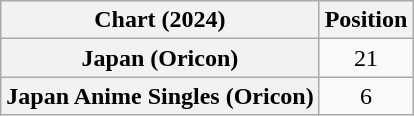<table class="wikitable sortable plainrowheaders" style="text-align:center">
<tr>
<th scope="col">Chart (2024)</th>
<th scope="col">Position</th>
</tr>
<tr>
<th scope="row">Japan (Oricon)</th>
<td>21</td>
</tr>
<tr>
<th scope="row">Japan Anime Singles (Oricon)</th>
<td>6</td>
</tr>
</table>
